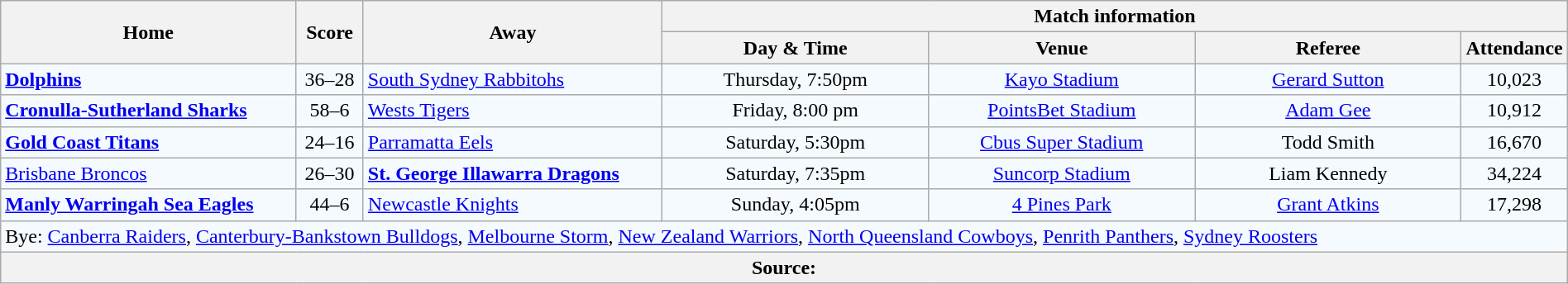<table class="wikitable" style="border-collapse:collapse; text-align:center; width:100%;">
<tr style="text-align:center; background:#f5faff;"  style="background:#c1d8ff;">
<th rowspan="2">Home</th>
<th rowspan="2">Score</th>
<th rowspan="2">Away</th>
<th colspan="4">Match information</th>
</tr>
<tr>
<th width="17%">Day & Time</th>
<th width="17%">Venue</th>
<th width="17%">Referee</th>
<th width="5%">Attendance</th>
</tr>
<tr style="text-align:center; background:#f5faff;">
<td align="left"><strong> <a href='#'>Dolphins</a></strong></td>
<td>36–28</td>
<td align="left"> <a href='#'>South Sydney Rabbitohs</a></td>
<td>Thursday, 7:50pm</td>
<td><a href='#'>Kayo Stadium</a></td>
<td><a href='#'>Gerard Sutton</a></td>
<td>10,023</td>
</tr>
<tr style="text-align:center; background:#f5faff;">
<td align="left"><strong> <a href='#'>Cronulla-Sutherland Sharks</a></strong></td>
<td>58–6</td>
<td align="left"> <a href='#'>Wests Tigers</a></td>
<td>Friday, 8:00 pm</td>
<td><a href='#'>PointsBet Stadium</a></td>
<td><a href='#'>Adam Gee</a></td>
<td>10,912</td>
</tr>
<tr style="text-align:center; background:#f5faff;">
<td align="left"><strong> <a href='#'>Gold Coast Titans</a></strong></td>
<td>24–16</td>
<td align="left"> <a href='#'>Parramatta Eels</a></td>
<td>Saturday, 5:30pm</td>
<td><a href='#'>Cbus Super Stadium</a></td>
<td>Todd Smith</td>
<td>16,670</td>
</tr>
<tr style="text-align:center; background:#f5faff;">
<td align="left"> <a href='#'>Brisbane Broncos</a></td>
<td>26–30</td>
<td align="left"><strong> <a href='#'>St. George Illawarra Dragons</a></strong></td>
<td>Saturday, 7:35pm</td>
<td><a href='#'>Suncorp Stadium</a></td>
<td>Liam Kennedy</td>
<td>34,224</td>
</tr>
<tr style="text-align:center; background:#f5faff;">
<td align="left"><strong> <a href='#'>Manly Warringah Sea Eagles</a></strong></td>
<td>44–6</td>
<td align="left"> <a href='#'>Newcastle Knights</a></td>
<td>Sunday, 4:05pm</td>
<td><a href='#'>4 Pines Park</a></td>
<td><a href='#'>Grant Atkins</a></td>
<td>17,298</td>
</tr>
<tr style="text-align:center; background:#f5faff;">
<td colspan="7" align="left">Bye:  <a href='#'>Canberra Raiders</a>,  <a href='#'>Canterbury-Bankstown Bulldogs</a>,  <a href='#'>Melbourne Storm</a>,  <a href='#'>New Zealand Warriors</a>,  <a href='#'>North Queensland Cowboys</a>,  <a href='#'>Penrith Panthers</a>,  <a href='#'>Sydney Roosters</a></td>
</tr>
<tr>
<th colspan="7" align="left">Source:</th>
</tr>
</table>
